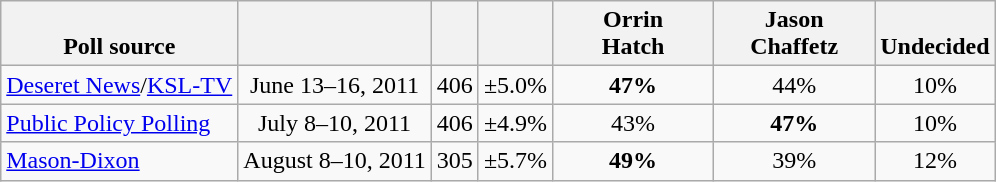<table class="wikitable" style="text-align:center">
<tr valign=bottom>
<th>Poll source</th>
<th></th>
<th></th>
<th></th>
<th style="width:100px;">Orrin<br>Hatch</th>
<th style="width:100px;">Jason<br>Chaffetz</th>
<th>Undecided</th>
</tr>
<tr>
<td align=left><a href='#'>Deseret News</a>/<a href='#'>KSL-TV</a></td>
<td>June 13–16, 2011</td>
<td>406</td>
<td>±5.0%</td>
<td><strong>47%</strong></td>
<td>44%</td>
<td>10%</td>
</tr>
<tr>
<td align=left><a href='#'>Public Policy Polling</a></td>
<td>July 8–10, 2011</td>
<td>406</td>
<td>±4.9%</td>
<td>43%</td>
<td><strong>47%</strong></td>
<td>10%</td>
</tr>
<tr>
<td align=left><a href='#'>Mason-Dixon</a></td>
<td>August 8–10, 2011</td>
<td>305</td>
<td>±5.7%</td>
<td><strong>49%</strong></td>
<td>39%</td>
<td>12%</td>
</tr>
</table>
